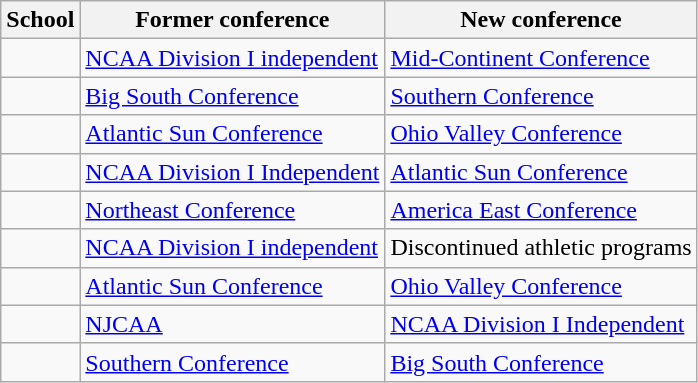<table class="wikitable sortable">
<tr>
<th>School</th>
<th>Former conference</th>
<th>New conference</th>
</tr>
<tr>
<td></td>
<td><a href='#'>NCAA Division I independent</a></td>
<td><a href='#'>Mid-Continent Conference</a></td>
</tr>
<tr>
<td></td>
<td><a href='#'>Big South Conference</a></td>
<td><a href='#'>Southern Conference</a></td>
</tr>
<tr>
<td></td>
<td><a href='#'>Atlantic Sun Conference</a></td>
<td><a href='#'>Ohio Valley Conference</a></td>
</tr>
<tr>
<td></td>
<td><a href='#'>NCAA Division I Independent</a></td>
<td><a href='#'>Atlantic Sun Conference</a></td>
</tr>
<tr>
<td></td>
<td><a href='#'>Northeast Conference</a></td>
<td><a href='#'>America East Conference</a></td>
</tr>
<tr>
<td></td>
<td><a href='#'>NCAA Division I independent</a></td>
<td>Discontinued athletic programs</td>
</tr>
<tr>
<td></td>
<td><a href='#'>Atlantic Sun Conference</a></td>
<td><a href='#'>Ohio Valley Conference</a></td>
</tr>
<tr>
<td></td>
<td><a href='#'>NJCAA</a></td>
<td><a href='#'>NCAA Division I Independent</a></td>
</tr>
<tr>
<td></td>
<td><a href='#'>Southern Conference</a></td>
<td><a href='#'>Big South Conference</a></td>
</tr>
</table>
